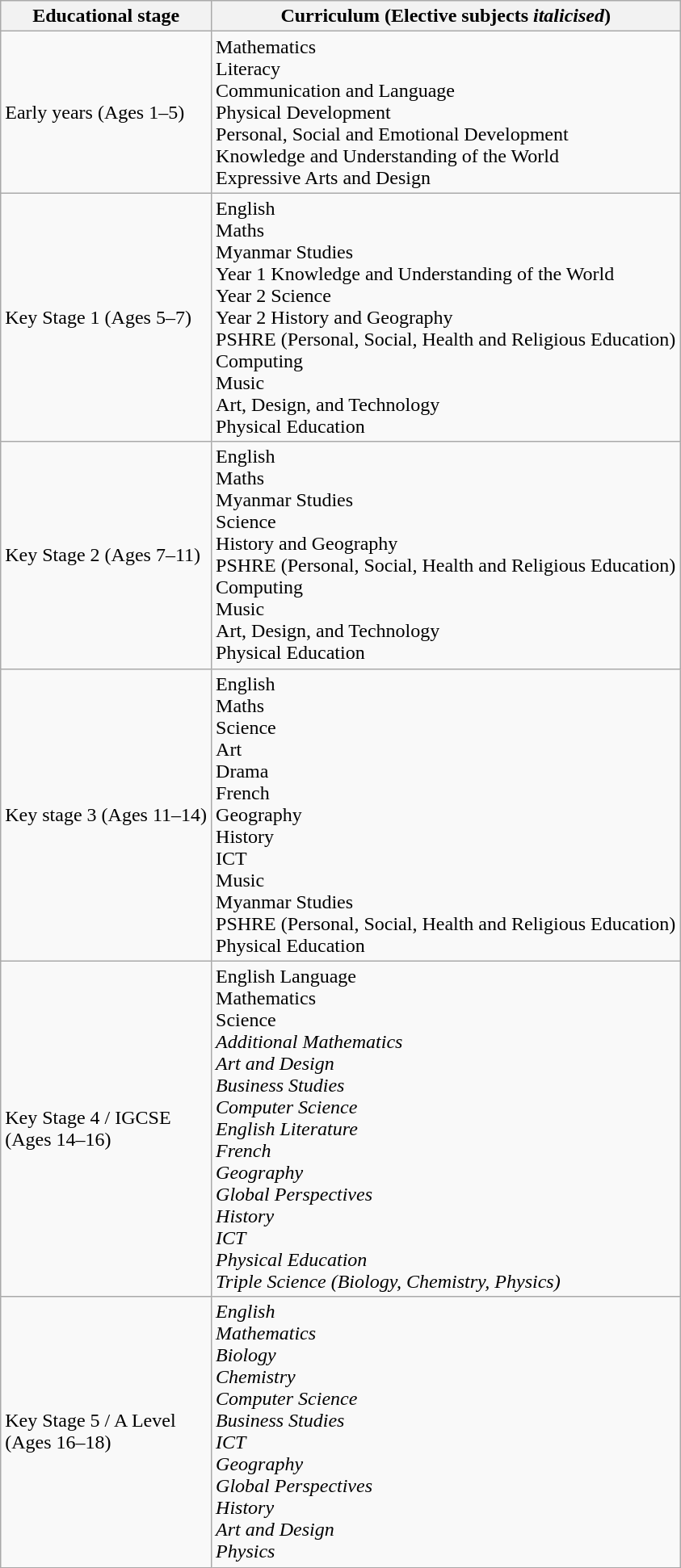<table class="wikitable">
<tr>
<th>Educational stage</th>
<th><strong>Curriculum (Elective subjects <em>italicised</em>)</strong></th>
</tr>
<tr>
<td>Early years (Ages 1–5)</td>
<td>Mathematics<br>Literacy<br>Communication and Language<br>Physical Development<br>Personal, Social and Emotional Development<br>Knowledge and Understanding of the World<br>Expressive Arts and Design</td>
</tr>
<tr>
<td>Key Stage 1 (Ages 5–7)</td>
<td>English<br>Maths<br>Myanmar Studies<br>Year 1 Knowledge and Understanding of the World<br>Year 2 Science<br>Year 2 History and Geography<br>PSHRE (Personal, Social, Health and Religious Education)<br>Computing<br>Music<br>Art, Design, and Technology<br>Physical Education</td>
</tr>
<tr>
<td>Key Stage 2 (Ages 7–11)</td>
<td>English<br>Maths<br>Myanmar Studies<br>Science<br>History and Geography<br>PSHRE (Personal, Social, Health and Religious Education)<br>Computing<br>Music<br>Art, Design, and Technology<br>Physical Education</td>
</tr>
<tr>
<td>Key stage 3 (Ages 11–14)</td>
<td>English<br>Maths<br>Science<br>Art<br>Drama<br>French<br>Geography<br>History<br>ICT<br>Music<br>Myanmar Studies<br>PSHRE (Personal, Social, Health and Religious Education)<br>Physical Education</td>
</tr>
<tr>
<td>Key Stage 4 / IGCSE<br>(Ages 14–16)</td>
<td>English Language<br>Mathematics<br>Science<br><em>Additional Mathematics</em><br><em>Art and Design</em><br><em>Business Studies</em><br><em>Computer Science</em><br><em>English Literature</em><br><em>French</em><br><em>Geography</em><br><em>Global Perspectives</em><br><em>History</em><br><em>ICT</em><br><em>Physical Education</em><br><em>Triple Science (Biology, Chemistry, Physics)</em></td>
</tr>
<tr>
<td>Key Stage 5 / A Level<br>(Ages 16–18)</td>
<td><em>English</em><br><em>Mathematics</em><br><em>Biology</em><br><em>Chemistry</em><br><em>Computer Science</em><br><em>Business Studies</em><br><em>ICT</em><br><em>Geography</em><br><em>Global Perspectives</em><br><em>History</em><br><em>Art and Design</em><br><em>Physics</em></td>
</tr>
</table>
